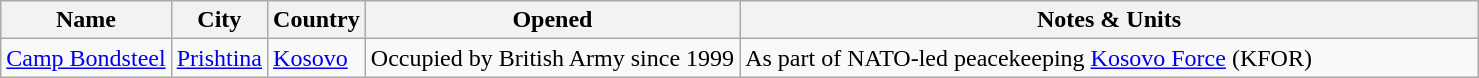<table class="wikitable sortable" border="1">
<tr>
<th style="width=" 15%">Name</th>
<th style="width=" 15%">City</th>
<th style="width=" 4%">Country</th>
<th style="width=" 4%">Opened</th>
<th style="class=" width="50%" unsortable">Notes & Units</th>
</tr>
<tr>
<td><a href='#'>Camp Bondsteel</a></td>
<td><a href='#'>Prishtina</a></td>
<td><a href='#'>Kosovo</a></td>
<td>Occupied by British Army since 1999</td>
<td>As part of NATO-led peacekeeping <a href='#'>Kosovo Force</a> (KFOR)</td>
</tr>
</table>
